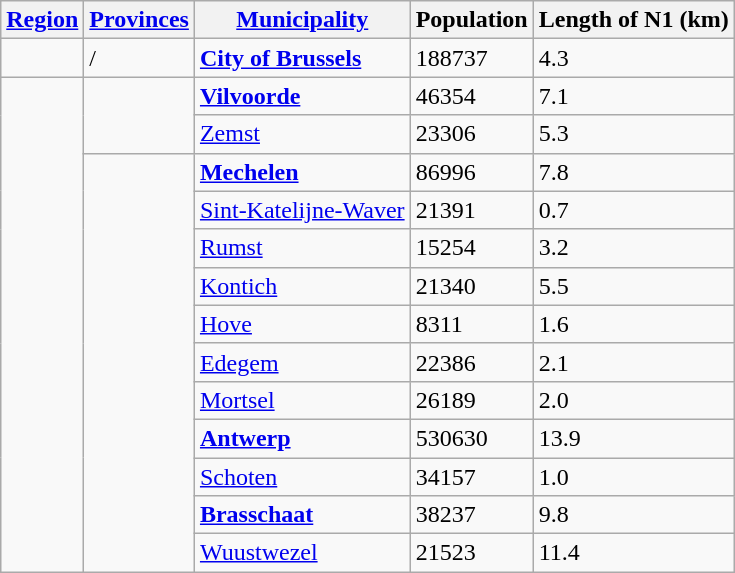<table class="wikitable">
<tr>
<th><a href='#'>Region</a></th>
<th><a href='#'>Provinces</a></th>
<th><a href='#'>Municipality</a></th>
<th>Population</th>
<th>Length of N1 (km)</th>
</tr>
<tr>
<td></td>
<td>/</td>
<td><strong><a href='#'>City of Brussels</a></strong></td>
<td>188737</td>
<td>4.3</td>
</tr>
<tr>
<td rowspan="13"></td>
<td rowspan="2"></td>
<td><strong><a href='#'>Vilvoorde</a></strong></td>
<td>46354</td>
<td>7.1</td>
</tr>
<tr>
<td><a href='#'>Zemst</a></td>
<td>23306</td>
<td>5.3</td>
</tr>
<tr>
<td rowspan="11"></td>
<td><strong><a href='#'>Mechelen</a></strong></td>
<td>86996</td>
<td>7.8</td>
</tr>
<tr>
<td><a href='#'>Sint-Katelijne-Waver</a></td>
<td>21391</td>
<td>0.7</td>
</tr>
<tr>
<td><a href='#'>Rumst</a></td>
<td>15254</td>
<td>3.2</td>
</tr>
<tr>
<td><a href='#'>Kontich</a></td>
<td>21340</td>
<td>5.5</td>
</tr>
<tr>
<td><a href='#'>Hove</a></td>
<td>8311</td>
<td>1.6</td>
</tr>
<tr>
<td><a href='#'>Edegem</a></td>
<td>22386</td>
<td>2.1</td>
</tr>
<tr>
<td><a href='#'>Mortsel</a></td>
<td>26189</td>
<td>2.0</td>
</tr>
<tr>
<td><strong><a href='#'>Antwerp</a></strong></td>
<td>530630</td>
<td>13.9</td>
</tr>
<tr>
<td><a href='#'>Schoten</a></td>
<td>34157</td>
<td>1.0</td>
</tr>
<tr>
<td><strong><a href='#'>Brasschaat</a></strong></td>
<td>38237</td>
<td>9.8</td>
</tr>
<tr>
<td><a href='#'>Wuustwezel</a></td>
<td>21523</td>
<td>11.4</td>
</tr>
</table>
